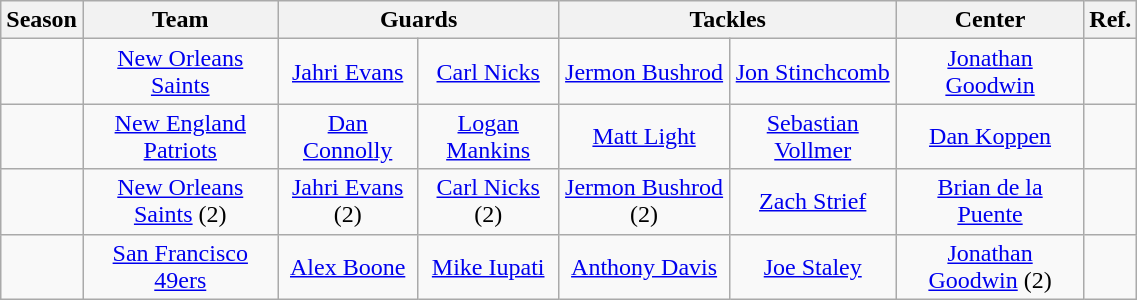<table class="wikitable" style="width:60%">
<tr>
<th>Season</th>
<th>Team</th>
<th colspan=2>Guards</th>
<th colspan=2>Tackles</th>
<th>Center</th>
<th>Ref.</th>
</tr>
<tr>
<td align="center"></td>
<td align="center"><a href='#'>New Orleans Saints</a></td>
<td align="center"><a href='#'>Jahri Evans</a></td>
<td align="center"><a href='#'>Carl Nicks</a></td>
<td align="center"><a href='#'>Jermon Bushrod</a></td>
<td align="center"><a href='#'>Jon Stinchcomb</a></td>
<td align="center"><a href='#'>Jonathan Goodwin</a></td>
<td align="center"></td>
</tr>
<tr>
<td align="center"></td>
<td align="center"><a href='#'>New England Patriots</a></td>
<td align="center"><a href='#'>Dan Connolly</a></td>
<td align="center"><a href='#'>Logan Mankins</a></td>
<td align="center"><a href='#'>Matt Light</a></td>
<td align="center"><a href='#'>Sebastian Vollmer</a></td>
<td align="center"><a href='#'>Dan Koppen</a></td>
<td align="center"></td>
</tr>
<tr>
<td align="center"></td>
<td align="center"><a href='#'>New Orleans Saints</a> (2)</td>
<td align="center"><a href='#'>Jahri Evans</a> (2)</td>
<td align="center"><a href='#'>Carl Nicks</a> (2)</td>
<td align="center"><a href='#'>Jermon Bushrod</a> (2)</td>
<td align="center"><a href='#'>Zach Strief</a></td>
<td align="center"><a href='#'>Brian de la Puente</a></td>
<td align="center"></td>
</tr>
<tr>
<td align="center"></td>
<td align="center"><a href='#'>San Francisco 49ers</a></td>
<td align="center"><a href='#'>Alex Boone</a></td>
<td align="center"><a href='#'>Mike Iupati</a></td>
<td align="center"><a href='#'>Anthony Davis</a></td>
<td align="center"><a href='#'>Joe Staley</a></td>
<td align="center"><a href='#'>Jonathan Goodwin</a> (2)</td>
<td align="center"></td>
</tr>
</table>
